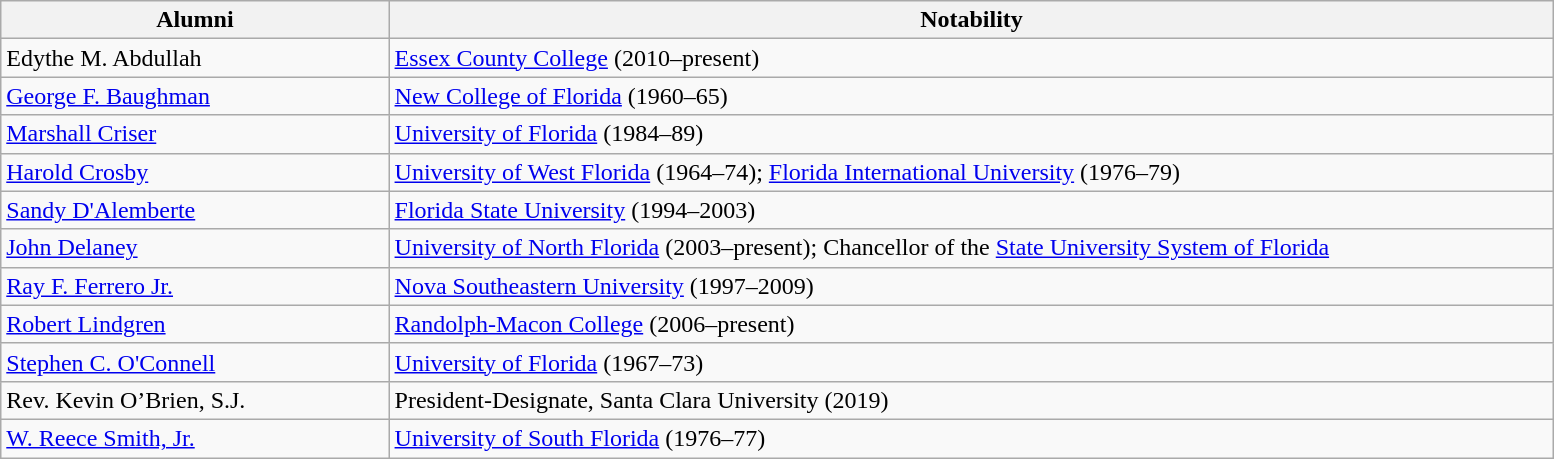<table class="wikitable" style="width:82%">
<tr valign="top">
<th width="25%">Alumni</th>
<th width="75%">Notability</th>
</tr>
<tr valign="top">
<td>Edythe M. Abdullah</td>
<td><a href='#'>Essex County College</a> (2010–present)</td>
</tr>
<tr valign="top">
<td><a href='#'>George F. Baughman</a></td>
<td><a href='#'>New College of Florida</a> (1960–65)</td>
</tr>
<tr valign="top">
<td><a href='#'>Marshall Criser</a></td>
<td><a href='#'>University of Florida</a> (1984–89)</td>
</tr>
<tr valign="top">
<td><a href='#'>Harold Crosby</a></td>
<td><a href='#'>University of West Florida</a> (1964–74); <a href='#'>Florida International University</a> (1976–79)</td>
</tr>
<tr valign="top">
<td><a href='#'>Sandy D'Alemberte</a></td>
<td><a href='#'>Florida State University</a> (1994–2003)</td>
</tr>
<tr valign="top">
<td><a href='#'>John Delaney</a></td>
<td><a href='#'>University of North Florida</a> (2003–present); Chancellor of the <a href='#'>State University System of Florida</a></td>
</tr>
<tr valign="top">
<td><a href='#'>Ray F. Ferrero Jr.</a></td>
<td><a href='#'>Nova Southeastern University</a> (1997–2009)</td>
</tr>
<tr valign="top">
<td><a href='#'>Robert Lindgren</a></td>
<td><a href='#'>Randolph-Macon College</a> (2006–present)</td>
</tr>
<tr valign="top">
<td><a href='#'>Stephen C. O'Connell</a></td>
<td><a href='#'>University of Florida</a> (1967–73)</td>
</tr>
<tr>
<td>Rev. Kevin O’Brien, S.J.</td>
<td>President-Designate, Santa Clara University (2019)</td>
</tr>
<tr valign="top">
<td><a href='#'>W. Reece Smith, Jr.</a></td>
<td><a href='#'>University of South Florida</a> (1976–77)</td>
</tr>
</table>
